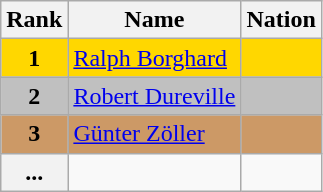<table class="wikitable">
<tr>
<th>Rank</th>
<th>Name</th>
<th>Nation</th>
</tr>
<tr bgcolor="gold">
<td align="center"><strong>1</strong></td>
<td><a href='#'>Ralph Borghard</a></td>
<td></td>
</tr>
<tr bgcolor="silver">
<td align="center"><strong>2</strong></td>
<td><a href='#'>Robert Dureville</a></td>
<td></td>
</tr>
<tr bgcolor="cc9966">
<td align="center"><strong>3</strong></td>
<td><a href='#'>Günter Zöller</a></td>
<td></td>
</tr>
<tr>
<th>...</th>
<td></td>
<td></td>
</tr>
</table>
